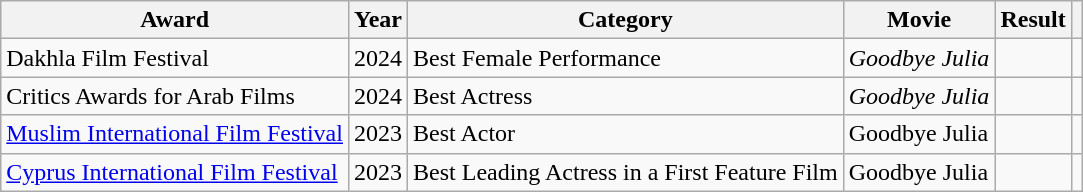<table class="wikitable">
<tr>
<th>Award</th>
<th>Year</th>
<th>Category</th>
<th>Movie</th>
<th>Result</th>
<th></th>
</tr>
<tr>
<td>Dakhla Film Festival</td>
<td>2024</td>
<td>Best Female Performance</td>
<td><em>Goodbye Julia</em></td>
<td></td>
<td></td>
</tr>
<tr>
<td>Critics Awards for Arab Films</td>
<td>2024</td>
<td>Best Actress</td>
<td><em>Goodbye Julia</em></td>
<td></td>
<td></td>
</tr>
<tr>
<td><a href='#'>Muslim International Film Festival</a></td>
<td>2023</td>
<td>Best Actor</td>
<td>Goodbye Julia</td>
<td></td>
<td></td>
</tr>
<tr>
<td><a href='#'>Cyprus International Film Festival</a></td>
<td>2023</td>
<td>Best Leading Actress in a First Feature Film</td>
<td>Goodbye Julia</td>
<td></td>
<td></td>
</tr>
</table>
